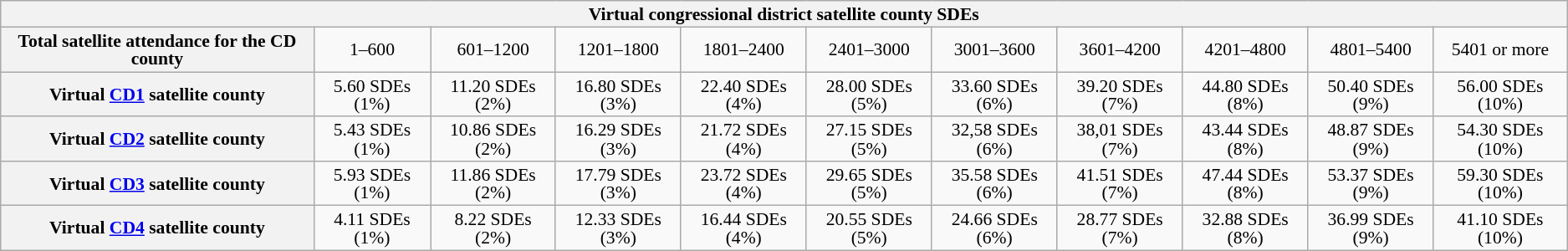<table class="wikitable" style="position:left; padding:5px; text-align:center; font-size:90%; line-height:1.0">
<tr>
<th colspan="11">Virtual congressional district satellite county SDEs<br></th>
</tr>
<tr>
<th>Total satellite attendance for the CD county</th>
<td>1–600</td>
<td>601–1200</td>
<td>1201–1800</td>
<td>1801–2400</td>
<td>2401–3000</td>
<td>3001–3600</td>
<td>3601–4200</td>
<td>4201–4800</td>
<td>4801–5400</td>
<td>5401 or more</td>
</tr>
<tr align="center">
<th>Virtual <a href='#'>CD1</a> satellite county</th>
<td>5.60 SDEs (1%)</td>
<td>11.20 SDEs (2%)</td>
<td>16.80 SDEs (3%)</td>
<td>22.40 SDEs (4%)</td>
<td>28.00 SDEs (5%)</td>
<td>33.60 SDEs (6%)</td>
<td>39.20 SDEs (7%)</td>
<td>44.80 SDEs (8%)</td>
<td>50.40 SDEs (9%)</td>
<td>56.00 SDEs (10%)</td>
</tr>
<tr align="center">
<th>Virtual <a href='#'>CD2</a> satellite county</th>
<td>5.43 SDEs (1%)</td>
<td>10.86 SDEs (2%)</td>
<td>16.29 SDEs (3%)</td>
<td>21.72 SDEs (4%)</td>
<td>27.15 SDEs (5%)</td>
<td>32,58 SDEs (6%)</td>
<td>38,01 SDEs (7%)</td>
<td>43.44 SDEs (8%)</td>
<td>48.87 SDEs (9%)</td>
<td>54.30 SDEs (10%)</td>
</tr>
<tr align="center">
<th>Virtual <a href='#'>CD3</a> satellite county</th>
<td>5.93 SDEs (1%)</td>
<td>11.86 SDEs (2%)</td>
<td>17.79 SDEs (3%)</td>
<td>23.72 SDEs (4%)</td>
<td>29.65 SDEs (5%)</td>
<td>35.58 SDEs (6%)</td>
<td>41.51 SDEs (7%)</td>
<td>47.44 SDEs (8%)</td>
<td>53.37 SDEs (9%)</td>
<td>59.30 SDEs (10%)</td>
</tr>
<tr align="center">
<th>Virtual <a href='#'>CD4</a> satellite county</th>
<td>4.11 SDEs (1%)</td>
<td>8.22 SDEs (2%)</td>
<td>12.33 SDEs (3%)</td>
<td>16.44 SDEs (4%)</td>
<td>20.55 SDEs (5%)</td>
<td>24.66 SDEs (6%)</td>
<td>28.77 SDEs (7%)</td>
<td>32.88 SDEs (8%)</td>
<td>36.99 SDEs (9%)</td>
<td>41.10 SDEs (10%)</td>
</tr>
</table>
